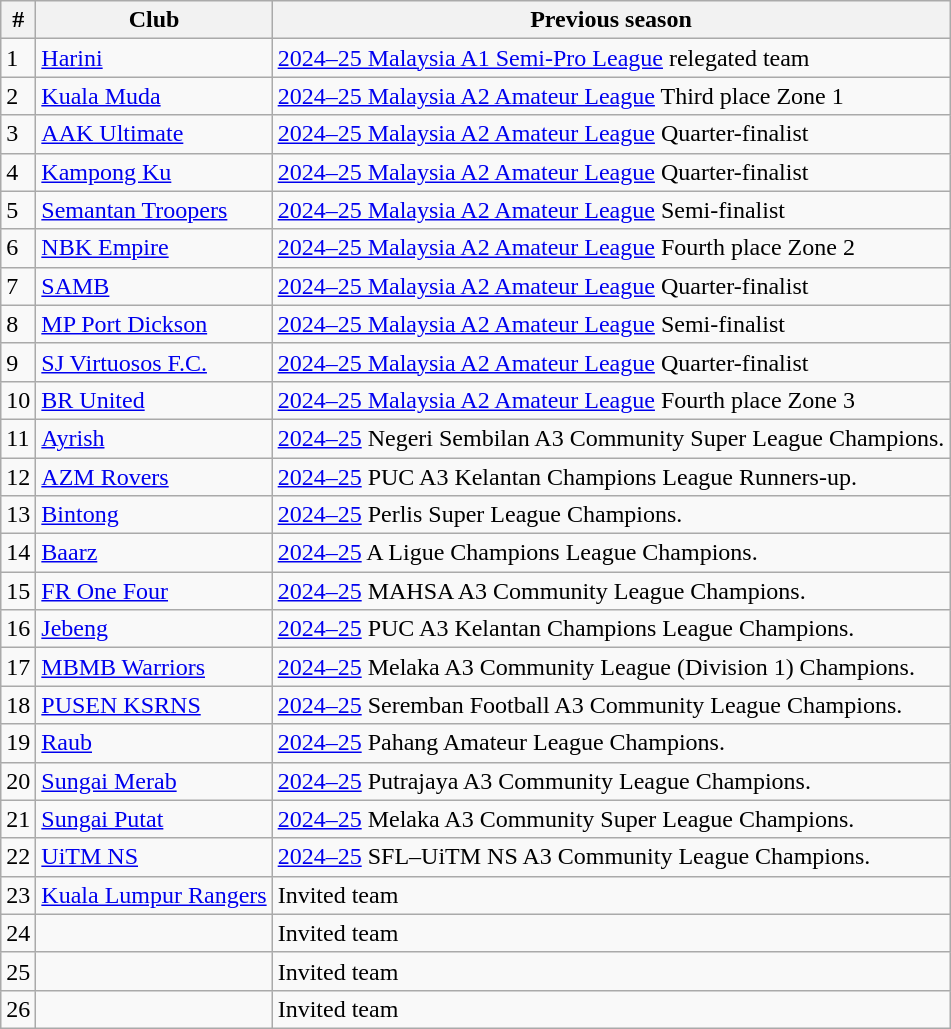<table class="wikitable sortable">
<tr>
<th Align=Left>#</th>
<th Align=Left>Club</th>
<th data-sort-type="number">Previous season</th>
</tr>
<tr>
<td VAlign=Top>1</td>
<td VAlign=Top><a href='#'>Harini</a></td>
<td VAlign=Top><a href='#'>2024–25 Malaysia A1 Semi-Pro League</a> relegated team</td>
</tr>
<tr>
<td VAlign=Top>2</td>
<td VAlign=Top><a href='#'>Kuala Muda</a></td>
<td VAlign=Top><a href='#'>2024–25 Malaysia A2 Amateur League</a> Third place Zone 1</td>
</tr>
<tr>
<td VAlign=Top>3</td>
<td VAlign=Top><a href='#'>AAK Ultimate</a></td>
<td VAlign=Top><a href='#'>2024–25 Malaysia A2 Amateur League</a> Quarter-finalist</td>
</tr>
<tr>
<td VAlign=Top>4</td>
<td VAlign=Top><a href='#'>Kampong Ku</a></td>
<td VAlign=Top><a href='#'>2024–25 Malaysia A2 Amateur League</a> Quarter-finalist</td>
</tr>
<tr>
<td VAlign=Top>5</td>
<td VAlign=Top><a href='#'>Semantan Troopers</a></td>
<td VAlign=Top><a href='#'>2024–25 Malaysia A2 Amateur League</a> Semi-finalist</td>
</tr>
<tr>
<td VAlign=Top>6</td>
<td VAlign=Top><a href='#'>NBK Empire</a></td>
<td VAlign=Top><a href='#'>2024–25 Malaysia A2 Amateur League</a> Fourth place Zone 2</td>
</tr>
<tr>
<td VAlign=Top>7</td>
<td VAlign=Top><a href='#'>SAMB</a></td>
<td VAlign=Top><a href='#'>2024–25 Malaysia A2 Amateur League</a> Quarter-finalist</td>
</tr>
<tr>
<td VAlign=Top>8</td>
<td VAlign=Top><a href='#'>MP Port Dickson</a></td>
<td VAlign=Top><a href='#'>2024–25 Malaysia A2 Amateur League</a> Semi-finalist</td>
</tr>
<tr>
<td VAlign=Top>9</td>
<td VAlign=Top><a href='#'>SJ Virtuosos F.C.</a></td>
<td VAlign=Top><a href='#'>2024–25 Malaysia A2 Amateur League</a> Quarter-finalist</td>
</tr>
<tr>
<td VAlign=Top>10</td>
<td VAlign=Top><a href='#'>BR United</a></td>
<td VAlign=Top><a href='#'>2024–25 Malaysia A2 Amateur League</a> Fourth place Zone 3</td>
</tr>
<tr>
<td VAlign=Top>11</td>
<td VAlign=Top><a href='#'>Ayrish</a></td>
<td VAlign=Top><a href='#'>2024–25</a> Negeri Sembilan A3 Community Super League Champions.</td>
</tr>
<tr>
<td VAlign=Top>12</td>
<td VAlign=Top><a href='#'>AZM Rovers</a></td>
<td VAlign=Top><a href='#'>2024–25</a> PUC A3 Kelantan Champions League Runners-up.</td>
</tr>
<tr>
<td VAlign=Top>13</td>
<td VAlign=Top><a href='#'>Bintong</a></td>
<td VAlign=Top><a href='#'>2024–25</a> Perlis Super League Champions.</td>
</tr>
<tr>
<td VAlign=Top>14</td>
<td VAlign=Top><a href='#'>Baarz</a></td>
<td VAlign=Top><a href='#'>2024–25</a> A Ligue Champions League Champions.</td>
</tr>
<tr>
<td VAlign=Top>15</td>
<td VAlign=Top><a href='#'>FR One Four</a></td>
<td VAlign=Top><a href='#'>2024–25</a> MAHSA A3 Community League Champions.</td>
</tr>
<tr>
<td VAlign=Top>16</td>
<td VAlign=Top><a href='#'>Jebeng</a></td>
<td VAlign=Top><a href='#'>2024–25</a> PUC A3 Kelantan Champions League Champions.</td>
</tr>
<tr>
<td VAlign=Top>17</td>
<td VAlign=Top><a href='#'>MBMB Warriors</a></td>
<td VAlign=Top><a href='#'>2024–25</a> Melaka A3 Community League (Division 1) Champions.</td>
</tr>
<tr>
<td VAlign=Top>18</td>
<td VAlign=Top><a href='#'>PUSEN KSRNS</a></td>
<td VAlign=Top><a href='#'>2024–25</a> Seremban Football A3 Community League Champions.</td>
</tr>
<tr>
<td VAlign=Top>19</td>
<td VAlign=Top><a href='#'>Raub</a></td>
<td VAlign=Top><a href='#'>2024–25</a> Pahang Amateur League Champions.</td>
</tr>
<tr>
<td VAlign=Top>20</td>
<td VAlign=Top><a href='#'>Sungai Merab</a></td>
<td VAlign=Top><a href='#'>2024–25</a> Putrajaya A3 Community League Champions.</td>
</tr>
<tr>
<td VAlign=Top>21</td>
<td VAlign=Top><a href='#'>Sungai Putat</a></td>
<td VAlign=Top><a href='#'>2024–25</a> Melaka A3 Community Super League Champions.</td>
</tr>
<tr>
<td VAlign=Top>22</td>
<td VAlign=Top><a href='#'>UiTM NS</a></td>
<td VAlign=Top><a href='#'>2024–25</a> SFL–UiTM NS A3 Community League Champions.</td>
</tr>
<tr>
<td VAlign=Top>23</td>
<td VAlign=Top><a href='#'>Kuala Lumpur Rangers</a></td>
<td VAlign=Top>Invited team</td>
</tr>
<tr>
<td VAlign=Top>24</td>
<td VAlign=Top></td>
<td VAlign=Top>Invited team</td>
</tr>
<tr>
<td VAlign=Top>25</td>
<td VAlign=Top></td>
<td VAlign=Top>Invited team</td>
</tr>
<tr>
<td VAlign=Top>26</td>
<td VAlign=Top></td>
<td VAlign=Top>Invited team</td>
</tr>
</table>
